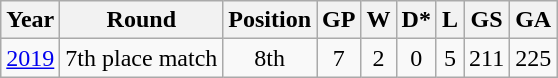<table class="wikitable" style="text-align: center;">
<tr>
<th>Year</th>
<th>Round</th>
<th>Position</th>
<th>GP</th>
<th>W</th>
<th>D*</th>
<th>L</th>
<th>GS</th>
<th>GA</th>
</tr>
<tr>
<td> <a href='#'>2019</a></td>
<td>7th place match</td>
<td>8th</td>
<td>7</td>
<td>2</td>
<td>0</td>
<td>5</td>
<td>211</td>
<td>225</td>
</tr>
</table>
